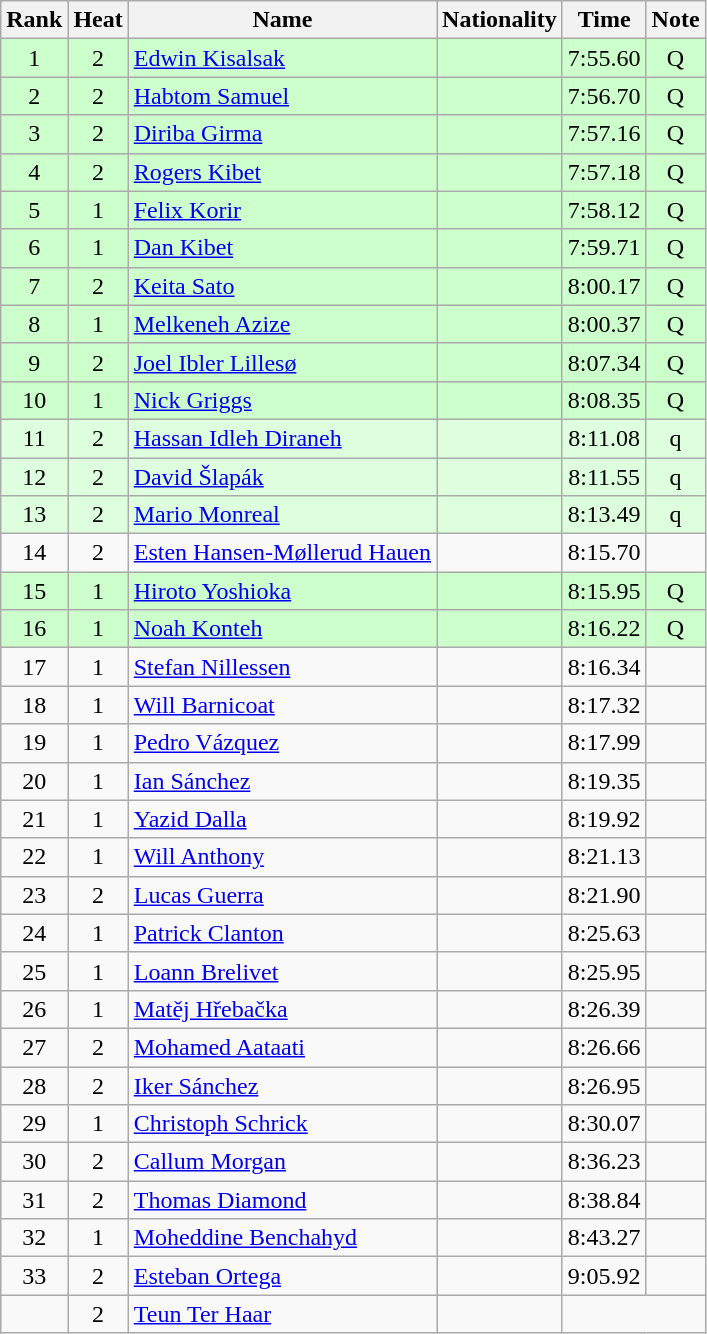<table class="wikitable sortable" style="text-align:center">
<tr>
<th>Rank</th>
<th>Heat</th>
<th>Name</th>
<th>Nationality</th>
<th>Time</th>
<th>Note</th>
</tr>
<tr bgcolor=ccffcc>
<td>1</td>
<td>2</td>
<td align=left><a href='#'>Edwin Kisalsak</a></td>
<td align=left></td>
<td>7:55.60</td>
<td>Q</td>
</tr>
<tr bgcolor=ccffcc>
<td>2</td>
<td>2</td>
<td align=left><a href='#'>Habtom Samuel</a></td>
<td align=left></td>
<td>7:56.70</td>
<td>Q </td>
</tr>
<tr bgcolor=ccffcc>
<td>3</td>
<td>2</td>
<td align=left><a href='#'>Diriba Girma</a></td>
<td align=left></td>
<td>7:57.16</td>
<td>Q</td>
</tr>
<tr bgcolor=ccffcc>
<td>4</td>
<td>2</td>
<td align=left><a href='#'>Rogers Kibet</a></td>
<td align=left></td>
<td>7:57.18</td>
<td>Q</td>
</tr>
<tr bgcolor=ccffcc>
<td>5</td>
<td>1</td>
<td align=left><a href='#'>Felix Korir</a></td>
<td align=left></td>
<td>7:58.12</td>
<td>Q</td>
</tr>
<tr bgcolor=ccffcc>
<td>6</td>
<td>1</td>
<td align=left><a href='#'>Dan Kibet</a></td>
<td align=left></td>
<td>7:59.71</td>
<td>Q</td>
</tr>
<tr bgcolor=ccffcc>
<td>7</td>
<td>2</td>
<td align=left><a href='#'>Keita Sato</a></td>
<td align=left></td>
<td>8:00.17</td>
<td>Q </td>
</tr>
<tr bgcolor=ccffcc>
<td>8</td>
<td>1</td>
<td align=left><a href='#'>Melkeneh Azize</a></td>
<td align=left></td>
<td>8:00.37</td>
<td>Q</td>
</tr>
<tr bgcolor=ccffcc>
<td>9</td>
<td>2</td>
<td align=left><a href='#'>Joel Ibler Lillesø</a></td>
<td align=left></td>
<td>8:07.34</td>
<td>Q</td>
</tr>
<tr bgcolor=ccffcc>
<td>10</td>
<td>1</td>
<td align=left><a href='#'>Nick Griggs</a></td>
<td align=left></td>
<td>8:08.35</td>
<td>Q</td>
</tr>
<tr bgcolor=ddffdd>
<td>11</td>
<td>2</td>
<td align=left><a href='#'>Hassan Idleh Diraneh</a></td>
<td align=left></td>
<td>8:11.08</td>
<td>q</td>
</tr>
<tr bgcolor=ddffdd>
<td>12</td>
<td>2</td>
<td align=left><a href='#'>David Šlapák</a></td>
<td align=left></td>
<td>8:11.55</td>
<td>q</td>
</tr>
<tr bgcolor=ddffdd>
<td>13</td>
<td>2</td>
<td align=left><a href='#'>Mario Monreal</a></td>
<td align=left></td>
<td>8:13.49</td>
<td>q</td>
</tr>
<tr>
<td>14</td>
<td>2</td>
<td align=left><a href='#'>Esten Hansen-Møllerud Hauen</a></td>
<td align=left></td>
<td>8:15.70</td>
<td></td>
</tr>
<tr bgcolor=ccffcc>
<td>15</td>
<td>1</td>
<td align=left><a href='#'>Hiroto Yoshioka</a></td>
<td align=left></td>
<td>8:15.95</td>
<td>Q</td>
</tr>
<tr bgcolor=ccffcc>
<td>16</td>
<td>1</td>
<td align=left><a href='#'>Noah Konteh</a></td>
<td align=left></td>
<td>8:16.22</td>
<td>Q</td>
</tr>
<tr>
<td>17</td>
<td>1</td>
<td align=left><a href='#'>Stefan Nillessen</a></td>
<td align=left></td>
<td>8:16.34</td>
<td></td>
</tr>
<tr>
<td>18</td>
<td>1</td>
<td align=left><a href='#'>Will Barnicoat</a></td>
<td align=left></td>
<td>8:17.32</td>
<td></td>
</tr>
<tr>
<td>19</td>
<td>1</td>
<td align=left><a href='#'>Pedro Vázquez</a></td>
<td align=left></td>
<td>8:17.99</td>
<td></td>
</tr>
<tr>
<td>20</td>
<td>1</td>
<td align=left><a href='#'>Ian Sánchez</a></td>
<td align=left></td>
<td>8:19.35</td>
<td></td>
</tr>
<tr>
<td>21</td>
<td>1</td>
<td align=left><a href='#'>Yazid Dalla</a></td>
<td align=left></td>
<td>8:19.92</td>
<td></td>
</tr>
<tr>
<td>22</td>
<td>1</td>
<td align=left><a href='#'>Will Anthony</a></td>
<td align=left></td>
<td>8:21.13</td>
<td></td>
</tr>
<tr>
<td>23</td>
<td>2</td>
<td align=left><a href='#'>Lucas Guerra</a></td>
<td align=left></td>
<td>8:21.90</td>
<td></td>
</tr>
<tr>
<td>24</td>
<td>1</td>
<td align=left><a href='#'>Patrick Clanton</a></td>
<td align=left></td>
<td>8:25.63</td>
<td></td>
</tr>
<tr>
<td>25</td>
<td>1</td>
<td align=left><a href='#'>Loann Brelivet</a></td>
<td align=left></td>
<td>8:25.95</td>
<td></td>
</tr>
<tr>
<td>26</td>
<td>1</td>
<td align=left><a href='#'>Matěj Hřebačka</a></td>
<td align=left></td>
<td>8:26.39</td>
<td></td>
</tr>
<tr>
<td>27</td>
<td>2</td>
<td align=left><a href='#'>Mohamed Aataati</a></td>
<td align=left></td>
<td>8:26.66</td>
<td></td>
</tr>
<tr>
<td>28</td>
<td>2</td>
<td align=left><a href='#'>Iker Sánchez</a></td>
<td align=left></td>
<td>8:26.95</td>
<td></td>
</tr>
<tr>
<td>29</td>
<td>1</td>
<td align=left><a href='#'>Christoph Schrick</a></td>
<td align=left></td>
<td>8:30.07</td>
<td></td>
</tr>
<tr>
<td>30</td>
<td>2</td>
<td align=left><a href='#'>Callum Morgan</a></td>
<td align=left></td>
<td>8:36.23</td>
<td></td>
</tr>
<tr>
<td>31</td>
<td>2</td>
<td align=left><a href='#'>Thomas Diamond</a></td>
<td align=left></td>
<td>8:38.84</td>
<td></td>
</tr>
<tr>
<td>32</td>
<td>1</td>
<td align=left><a href='#'>Moheddine Benchahyd</a></td>
<td align=left></td>
<td>8:43.27</td>
<td></td>
</tr>
<tr>
<td>33</td>
<td>2</td>
<td align=left><a href='#'>Esteban Ortega</a></td>
<td align=left></td>
<td>9:05.92</td>
<td></td>
</tr>
<tr>
<td></td>
<td>2</td>
<td align=left><a href='#'>Teun Ter Haar</a></td>
<td align=left></td>
<td colspan=2></td>
</tr>
</table>
